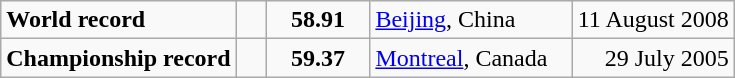<table class="wikitable">
<tr>
<td><strong>World record</strong></td>
<td style="padding-right:1em"></td>
<td style="text-align:center;padding-left:1em; padding-right:1em;"><strong>58.91</strong></td>
<td style="padding-right:1em"><a href='#'>Beijing</a>, China</td>
<td align=right>11 August 2008</td>
</tr>
<tr>
<td><strong>Championship record</strong></td>
<td style="padding-right:1em"></td>
<td style="text-align:center;padding-left:1em; padding-right:1em;"><strong>59.37</strong></td>
<td style="padding-right:1em"><a href='#'>Montreal</a>, Canada</td>
<td align=right>29 July 2005</td>
</tr>
</table>
